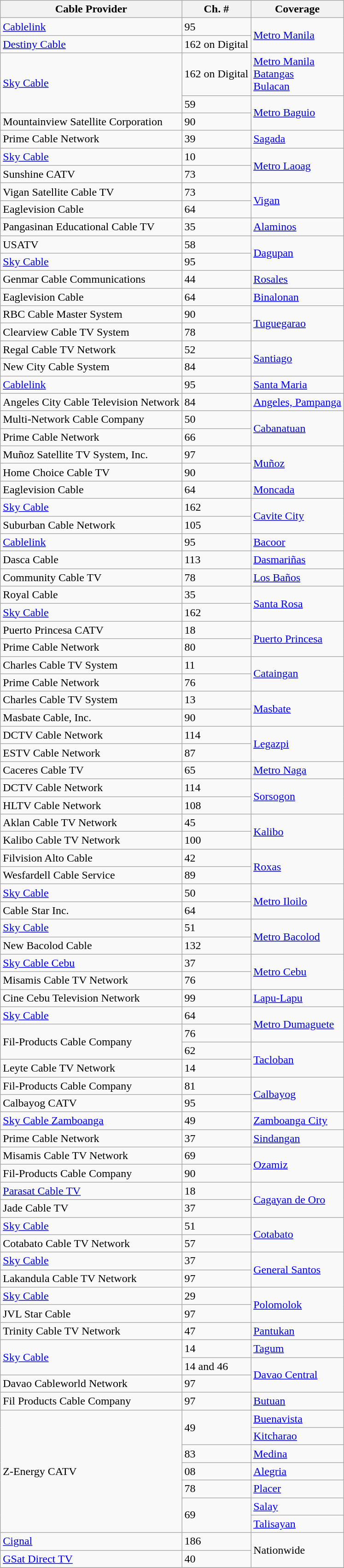<table class="wikitable sortable">
<tr>
<th>Cable Provider</th>
<th>Ch. #</th>
<th class="unsortable">Coverage</th>
</tr>
<tr>
<td><a href='#'>Cablelink</a></td>
<td>95</td>
<td rowspan="2"><a href='#'>Metro Manila</a></td>
</tr>
<tr>
<td><a href='#'>Destiny Cable</a></td>
<td>162 on Digital</td>
</tr>
<tr>
<td rowspan="2"><a href='#'>Sky Cable</a></td>
<td>162 on Digital</td>
<td><a href='#'>Metro Manila</a><br><a href='#'>Batangas</a><br><a href='#'>Bulacan</a></td>
</tr>
<tr>
<td>59</td>
<td rowspan="2"><a href='#'>Metro Baguio</a></td>
</tr>
<tr>
<td>Mountainview Satellite Corporation</td>
<td>90</td>
</tr>
<tr>
<td>Prime Cable Network</td>
<td>39</td>
<td><a href='#'>Sagada</a></td>
</tr>
<tr>
<td><a href='#'>Sky Cable</a></td>
<td>10</td>
<td rowspan="2"><a href='#'>Metro Laoag</a></td>
</tr>
<tr>
<td>Sunshine CATV</td>
<td>73</td>
</tr>
<tr>
<td>Vigan Satellite Cable TV</td>
<td>73</td>
<td rowspan="2"><a href='#'>Vigan</a></td>
</tr>
<tr>
<td>Eaglevision Cable</td>
<td>64</td>
</tr>
<tr>
<td>Pangasinan Educational Cable TV</td>
<td>35</td>
<td><a href='#'>Alaminos</a></td>
</tr>
<tr>
<td>USATV</td>
<td>58</td>
<td rowspan="2"><a href='#'>Dagupan</a></td>
</tr>
<tr>
<td><a href='#'>Sky Cable</a></td>
<td>95</td>
</tr>
<tr>
<td>Genmar Cable Communications</td>
<td>44</td>
<td><a href='#'>Rosales</a></td>
</tr>
<tr>
<td>Eaglevision Cable</td>
<td>64</td>
<td><a href='#'>Binalonan</a></td>
</tr>
<tr>
<td>RBC Cable Master System</td>
<td>90</td>
<td rowspan="2"><a href='#'>Tuguegarao</a></td>
</tr>
<tr>
<td>Clearview Cable TV System</td>
<td>78</td>
</tr>
<tr>
<td>Regal Cable TV Network</td>
<td>52</td>
<td rowspan="2"><a href='#'>Santiago</a></td>
</tr>
<tr>
<td>New City Cable System</td>
<td>84</td>
</tr>
<tr>
<td><a href='#'>Cablelink</a></td>
<td>95</td>
<td><a href='#'>Santa Maria</a></td>
</tr>
<tr>
<td>Angeles City Cable Television Network</td>
<td>84</td>
<td><a href='#'>Angeles, Pampanga</a></td>
</tr>
<tr>
<td>Multi-Network Cable Company</td>
<td>50</td>
<td rowspan="2"><a href='#'>Cabanatuan</a></td>
</tr>
<tr>
<td>Prime Cable Network</td>
<td>66</td>
</tr>
<tr>
<td>Muñoz Satellite TV System, Inc.</td>
<td>97</td>
<td rowspan="2"><a href='#'>Muñoz</a></td>
</tr>
<tr>
<td>Home Choice Cable TV</td>
<td>90</td>
</tr>
<tr>
<td>Eaglevision Cable</td>
<td>64</td>
<td><a href='#'>Moncada</a></td>
</tr>
<tr>
<td><a href='#'>Sky Cable</a></td>
<td>162</td>
<td rowspan="2"><a href='#'>Cavite City</a></td>
</tr>
<tr>
<td>Suburban Cable Network</td>
<td>105</td>
</tr>
<tr>
<td><a href='#'>Cablelink</a></td>
<td>95</td>
<td><a href='#'>Bacoor</a></td>
</tr>
<tr>
<td>Dasca Cable</td>
<td>113</td>
<td><a href='#'>Dasmariñas</a></td>
</tr>
<tr>
<td>Community Cable TV</td>
<td>78</td>
<td><a href='#'>Los Baños</a></td>
</tr>
<tr>
<td>Royal Cable</td>
<td>35</td>
<td rowspan="2"><a href='#'>Santa Rosa</a></td>
</tr>
<tr>
<td><a href='#'>Sky Cable</a></td>
<td>162</td>
</tr>
<tr>
<td>Puerto Princesa CATV</td>
<td>18</td>
<td rowspan="2"><a href='#'>Puerto Princesa</a></td>
</tr>
<tr>
<td>Prime Cable Network</td>
<td>80</td>
</tr>
<tr>
<td>Charles Cable TV System</td>
<td>11</td>
<td rowspan="2"><a href='#'>Cataingan</a></td>
</tr>
<tr>
<td>Prime Cable Network</td>
<td>76</td>
</tr>
<tr>
<td>Charles Cable TV System</td>
<td>13</td>
<td rowspan="2"><a href='#'>Masbate</a></td>
</tr>
<tr>
<td>Masbate Cable, Inc.</td>
<td>90</td>
</tr>
<tr>
<td>DCTV Cable Network</td>
<td>114</td>
<td rowspan="2"><a href='#'>Legazpi</a></td>
</tr>
<tr>
<td>ESTV Cable Network</td>
<td>87</td>
</tr>
<tr>
<td>Caceres Cable TV</td>
<td>65</td>
<td rowspan="2"><a href='#'>Metro Naga</a></td>
</tr>
<tr>
<td rowspan="2">DCTV Cable Network</td>
<td rowspan="2">114</td>
</tr>
<tr>
<td rowspan="2"><a href='#'>Sorsogon</a></td>
</tr>
<tr>
<td>HLTV Cable Network</td>
<td>108</td>
</tr>
<tr>
<td>Aklan Cable TV Network</td>
<td>45</td>
<td rowspan='2'><a href='#'>Kalibo</a></td>
</tr>
<tr>
<td>Kalibo Cable TV Network</td>
<td>100</td>
</tr>
<tr>
<td>Filvision Alto Cable</td>
<td>42</td>
<td rowspan="2"><a href='#'>Roxas</a></td>
</tr>
<tr>
<td>Wesfardell Cable Service</td>
<td>89</td>
</tr>
<tr>
<td><a href='#'>Sky Cable</a></td>
<td>50</td>
<td rowspan="2"><a href='#'>Metro Iloilo</a></td>
</tr>
<tr>
<td>Cable Star Inc.</td>
<td>64</td>
</tr>
<tr>
<td><a href='#'>Sky Cable</a></td>
<td>51</td>
<td rowspan="2"><a href='#'>Metro Bacolod</a></td>
</tr>
<tr>
<td>New Bacolod Cable</td>
<td>132</td>
</tr>
<tr>
<td><a href='#'>Sky Cable Cebu</a></td>
<td>37</td>
<td rowspan="2"><a href='#'>Metro Cebu</a></td>
</tr>
<tr>
<td>Misamis Cable TV Network</td>
<td>76</td>
</tr>
<tr>
<td>Cine Cebu Television Network</td>
<td>99</td>
<td><a href='#'>Lapu-Lapu</a></td>
</tr>
<tr>
<td><a href='#'>Sky Cable</a></td>
<td>64</td>
<td rowspan="2"><a href='#'>Metro Dumaguete</a></td>
</tr>
<tr>
<td rowspan="2">Fil-Products Cable Company</td>
<td>76</td>
</tr>
<tr>
<td>62</td>
<td rowspan="2"><a href='#'>Tacloban</a></td>
</tr>
<tr>
<td>Leyte Cable TV Network</td>
<td>14</td>
</tr>
<tr>
<td>Fil-Products Cable Company</td>
<td>81</td>
<td rowspan="2"><a href='#'>Calbayog</a></td>
</tr>
<tr>
<td>Calbayog CATV</td>
<td>95</td>
</tr>
<tr>
<td><a href='#'>Sky Cable Zamboanga</a></td>
<td>49</td>
<td><a href='#'>Zamboanga City</a></td>
</tr>
<tr>
<td>Prime Cable Network</td>
<td>37</td>
<td><a href='#'>Sindangan</a></td>
</tr>
<tr>
<td>Misamis Cable TV Network</td>
<td>69</td>
<td rowspan="2"><a href='#'>Ozamiz</a></td>
</tr>
<tr>
<td>Fil-Products Cable Company</td>
<td>90</td>
</tr>
<tr>
<td><a href='#'>Parasat Cable TV</a></td>
<td>18</td>
<td rowspan="2"><a href='#'>Cagayan de Oro</a></td>
</tr>
<tr>
<td>Jade Cable TV</td>
<td>37</td>
</tr>
<tr>
<td><a href='#'>Sky Cable</a></td>
<td>51</td>
<td rowspan="2"><a href='#'>Cotabato</a></td>
</tr>
<tr>
<td>Cotabato Cable TV Network</td>
<td>57</td>
</tr>
<tr>
<td><a href='#'>Sky Cable</a></td>
<td>37</td>
<td rowspan="2"><a href='#'>General Santos</a></td>
</tr>
<tr>
<td>Lakandula Cable TV Network</td>
<td>97</td>
</tr>
<tr>
<td><a href='#'>Sky Cable</a></td>
<td>29</td>
<td rowspan="2"><a href='#'>Polomolok</a></td>
</tr>
<tr>
<td>JVL Star Cable</td>
<td>97</td>
</tr>
<tr>
<td>Trinity Cable TV Network</td>
<td>47</td>
<td><a href='#'>Pantukan</a></td>
</tr>
<tr>
<td rowspan="2"><a href='#'>Sky Cable</a></td>
<td>14</td>
<td><a href='#'>Tagum</a></td>
</tr>
<tr>
<td>14 and 46</td>
<td rowspan="2"><a href='#'>Davao Central</a></td>
</tr>
<tr>
<td>Davao Cableworld Network</td>
<td>97</td>
</tr>
<tr>
<td>Fil Products Cable Company</td>
<td>97</td>
<td rowspan="2"><a href='#'>Butuan</a></td>
</tr>
<tr>
<td rowspan="8">Z-Energy CATV</td>
<td rowspan="3">49</td>
</tr>
<tr>
<td><a href='#'>Buenavista</a></td>
</tr>
<tr>
<td><a href='#'>Kitcharao</a></td>
</tr>
<tr>
<td>83</td>
<td><a href='#'>Medina</a></td>
</tr>
<tr>
<td>08</td>
<td><a href='#'>Alegria</a></td>
</tr>
<tr>
<td>78</td>
<td><a href='#'>Placer</a></td>
</tr>
<tr>
<td rowspan="2">69</td>
<td><a href='#'>Salay</a></td>
</tr>
<tr>
<td><a href='#'>Talisayan</a></td>
</tr>
<tr>
<td><a href='#'>Cignal</a></td>
<td>186</td>
<td rowspan="2">Nationwide</td>
</tr>
<tr>
<td><a href='#'>GSat Direct TV</a></td>
<td>40</td>
</tr>
<tr>
</tr>
</table>
